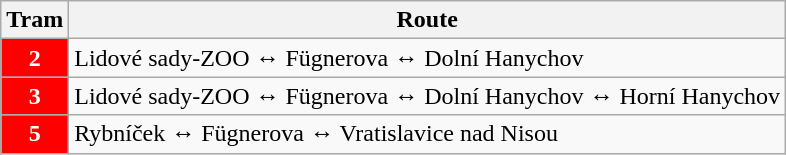<table class="wikitable">
<tr>
<th>Tram</th>
<th>Route</th>
</tr>
<tr>
<td align="center" style="color: white; background-color: #ff0000"><strong>2</strong></td>
<td>Lidové sady-ZOO ↔ Fügnerova ↔ Dolní Hanychov</td>
</tr>
<tr>
<td align="center" style="color: white; background-color: #ff0000"><strong>3</strong></td>
<td>Lidové sady-ZOO ↔ Fügnerova ↔ Dolní Hanychov ↔ Horní Hanychov</td>
</tr>
<tr>
<td align="center" style="color: white; background-color: #ff0000"><strong>5</strong></td>
<td>Rybníček ↔ Fügnerova ↔ Vratislavice nad Nisou</td>
</tr>
</table>
